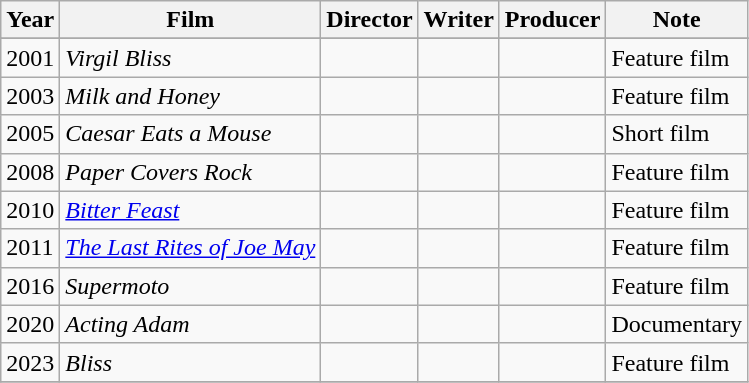<table class="wikitable sortable" style="text-align:left">
<tr>
<th>Year</th>
<th>Film</th>
<th>Director</th>
<th>Writer</th>
<th>Producer</th>
<th>Note</th>
</tr>
<tr>
</tr>
<tr>
<td>2001</td>
<td><em>Virgil Bliss</em></td>
<td></td>
<td></td>
<td></td>
<td>Feature film</td>
</tr>
<tr>
<td>2003</td>
<td><em>Milk and Honey</em></td>
<td></td>
<td></td>
<td></td>
<td>Feature film</td>
</tr>
<tr>
<td>2005</td>
<td><em>Caesar Eats a Mouse</em></td>
<td></td>
<td></td>
<td></td>
<td>Short film</td>
</tr>
<tr>
<td>2008</td>
<td><em>Paper Covers Rock</em></td>
<td></td>
<td></td>
<td></td>
<td>Feature film</td>
</tr>
<tr>
<td>2010</td>
<td><em><a href='#'>Bitter Feast</a></em></td>
<td></td>
<td></td>
<td></td>
<td>Feature film</td>
</tr>
<tr>
<td>2011</td>
<td><em><a href='#'>The Last Rites of Joe May</a></em></td>
<td></td>
<td></td>
<td></td>
<td>Feature film</td>
</tr>
<tr>
<td>2016</td>
<td><em>Supermoto</em></td>
<td></td>
<td></td>
<td></td>
<td>Feature film</td>
</tr>
<tr>
<td>2020</td>
<td><em>Acting Adam</em></td>
<td></td>
<td></td>
<td></td>
<td>Documentary</td>
</tr>
<tr>
<td>2023</td>
<td><em>Bliss</em></td>
<td></td>
<td></td>
<td></td>
<td>Feature film</td>
</tr>
<tr>
</tr>
</table>
